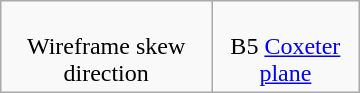<table class="wikitable" width="240">
<tr valign=top align=center>
<td><br>Wireframe skew direction</td>
<td><br>B5 <a href='#'>Coxeter plane</a></td>
</tr>
</table>
